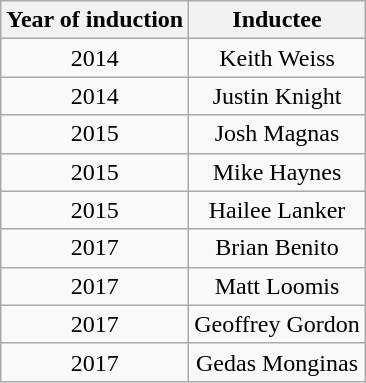<table class="wikitable" style="text-align:center">
<tr>
<th>Year of induction</th>
<th>Inductee</th>
</tr>
<tr>
<td>2014</td>
<td>Keith Weiss</td>
</tr>
<tr>
<td>2014</td>
<td>Justin Knight</td>
</tr>
<tr>
<td>2015</td>
<td>Josh Magnas</td>
</tr>
<tr>
<td>2015</td>
<td>Mike Haynes</td>
</tr>
<tr>
<td>2015</td>
<td>Hailee Lanker</td>
</tr>
<tr>
<td>2017</td>
<td>Brian Benito</td>
</tr>
<tr>
<td>2017</td>
<td>Matt Loomis</td>
</tr>
<tr>
<td>2017</td>
<td>Geoffrey Gordon</td>
</tr>
<tr>
<td>2017</td>
<td>Gedas Monginas</td>
</tr>
</table>
